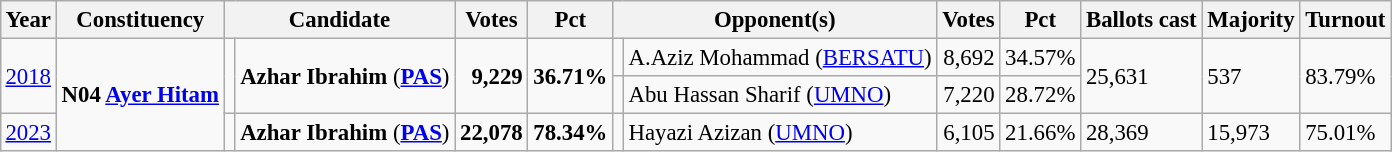<table class="wikitable" style="margin:0.5em ; font-size:95%">
<tr>
<th>Year</th>
<th>Constituency</th>
<th colspan=2>Candidate</th>
<th>Votes</th>
<th>Pct</th>
<th colspan=2>Opponent(s)</th>
<th>Votes</th>
<th>Pct</th>
<th>Ballots cast</th>
<th>Majority</th>
<th>Turnout</th>
</tr>
<tr>
<td rowspan=2><a href='#'>2018</a></td>
<td rowspan=3><strong>N04 <a href='#'>Ayer Hitam</a></strong></td>
<td rowspan=2 ></td>
<td rowspan=2><strong>Azhar Ibrahim</strong> (<a href='#'><strong>PAS</strong></a>)</td>
<td rowspan=2 align=right><strong>9,229</strong></td>
<td rowspan=2><strong>36.71%</strong></td>
<td></td>
<td>A.Aziz Mohammad (<a href='#'>BERSATU</a>)</td>
<td align=right>8,692</td>
<td>34.57%</td>
<td rowspan=2>25,631</td>
<td rowspan=2>537</td>
<td rowspan=2>83.79%</td>
</tr>
<tr>
<td></td>
<td>Abu Hassan Sharif (<a href='#'>UMNO</a>)</td>
<td align=right>7,220</td>
<td>28.72%</td>
</tr>
<tr>
<td><a href='#'>2023</a></td>
<td bgcolor=></td>
<td><strong>Azhar Ibrahim</strong> (<a href='#'><strong>PAS</strong></a>)</td>
<td align=right><strong>22,078</strong></td>
<td><strong>78.34%</strong></td>
<td></td>
<td>Hayazi Azizan (<a href='#'>UMNO</a>)</td>
<td align=right>6,105</td>
<td>21.66%</td>
<td>28,369</td>
<td>15,973</td>
<td>75.01%</td>
</tr>
</table>
